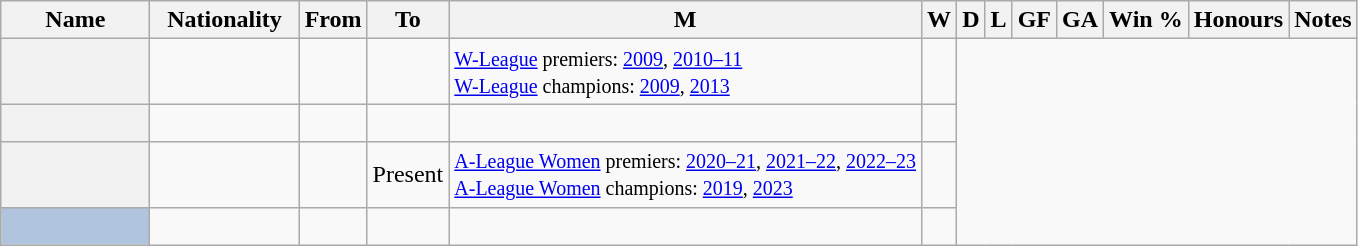<table class="wikitable plainrowheaders sortable" style="text-align:center">
<tr>
<th width=11%>Name</th>
<th width=11%>Nationality</th>
<th>From</th>
<th>To</th>
<th>M</th>
<th>W</th>
<th>D</th>
<th>L</th>
<th>GF</th>
<th>GA</th>
<th>Win %</th>
<th class="unsortable">Honours</th>
<th class="unsortable">Notes</th>
</tr>
<tr>
<th scope=row style=text-align:left></th>
<td align=left></td>
<td align=left></td>
<td align=left><br></td>
<td align=left><small><a href='#'>W-League</a> premiers: <a href='#'>2009</a>, <a href='#'>2010–11</a> <br><a href='#'>W-League</a> champions: <a href='#'>2009</a>, <a href='#'>2013</a></small></td>
<td></td>
</tr>
<tr>
<th scope=row style=text-align:left></th>
<td align=left></td>
<td align=left></td>
<td align=left><br></td>
<td></td>
<td></td>
</tr>
<tr>
<th scope=row style=text-align:left></th>
<td align=left></td>
<td align=left></td>
<td align=left>Present<br></td>
<td align=left><small><a href='#'>A-League Women</a> premiers: <a href='#'>2020–21</a>, <a href='#'>2021–22</a>, <a href='#'>2022–23</a><br> <a href='#'>A-League Women</a> champions: <a href='#'>2019</a>, <a href='#'>2023</a></small></td>
<td></td>
</tr>
<tr>
<th scope=row style=background:#B0C4DE> </th>
<td align=left></td>
<td align=left></td>
<td align=left><br></td>
<td></td>
<td></td>
</tr>
</table>
